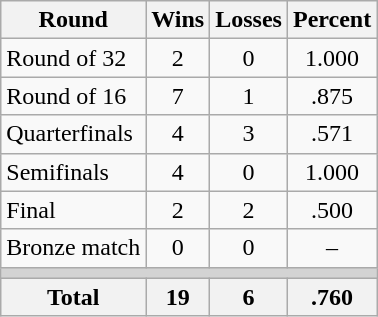<table class=wikitable>
<tr>
<th>Round</th>
<th>Wins</th>
<th>Losses</th>
<th>Percent</th>
</tr>
<tr align=center>
<td align=left>Round of 32</td>
<td>2</td>
<td>0</td>
<td>1.000</td>
</tr>
<tr align=center>
<td align=left>Round of 16</td>
<td>7</td>
<td>1</td>
<td>.875</td>
</tr>
<tr align=center>
<td align=left>Quarterfinals</td>
<td>4</td>
<td>3</td>
<td>.571</td>
</tr>
<tr align=center>
<td align=left>Semifinals</td>
<td>4</td>
<td>0</td>
<td>1.000</td>
</tr>
<tr align=center>
<td align=left>Final</td>
<td>2</td>
<td>2</td>
<td>.500</td>
</tr>
<tr align=center>
<td align=left>Bronze match</td>
<td>0</td>
<td>0</td>
<td>–</td>
</tr>
<tr>
<td colspan=4 bgcolor=lightgray></td>
</tr>
<tr>
<th>Total</th>
<th>19</th>
<th>6</th>
<th>.760</th>
</tr>
</table>
